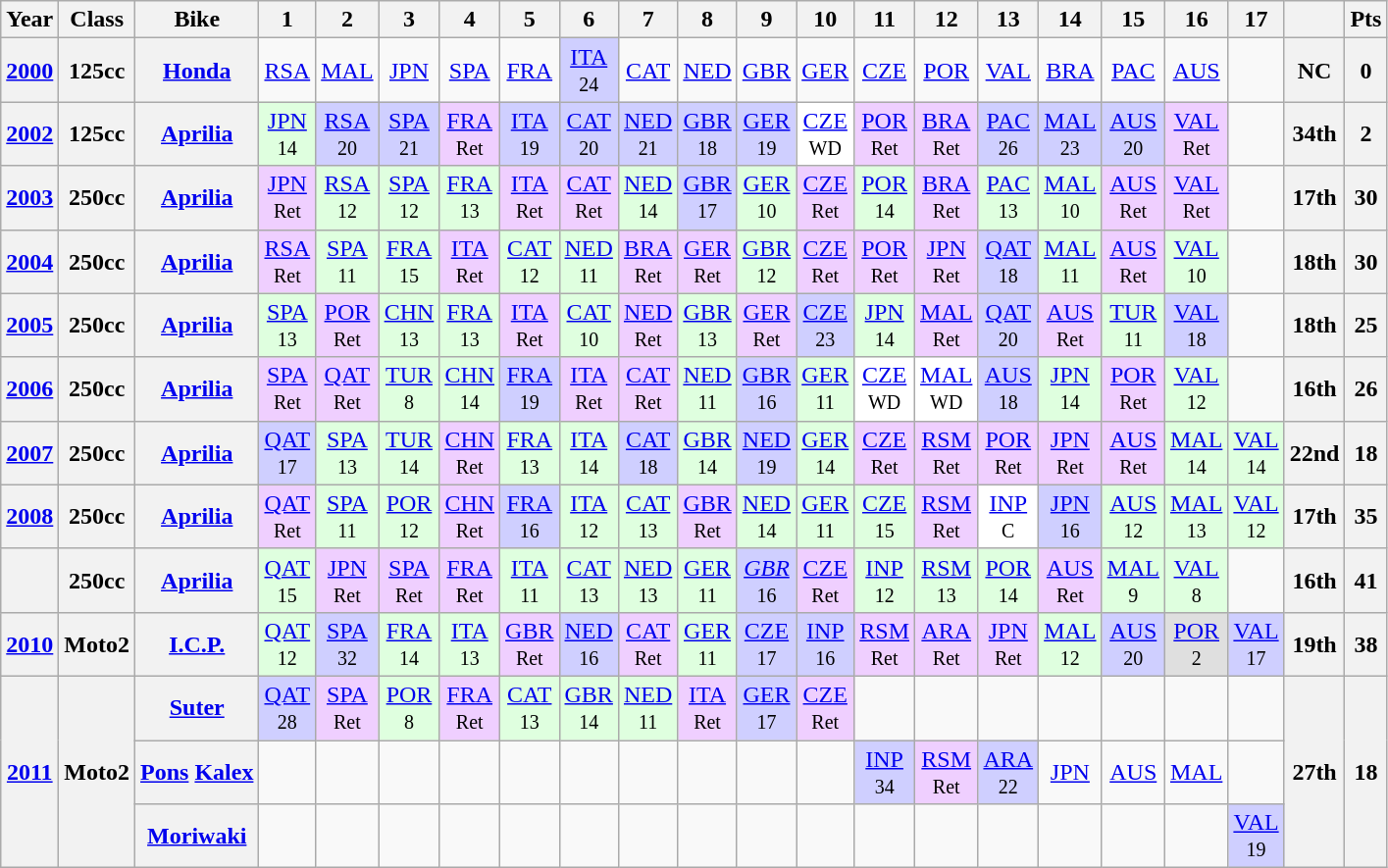<table class="wikitable" style="text-align:center">
<tr>
<th>Year</th>
<th>Class</th>
<th>Bike</th>
<th>1</th>
<th>2</th>
<th>3</th>
<th>4</th>
<th>5</th>
<th>6</th>
<th>7</th>
<th>8</th>
<th>9</th>
<th>10</th>
<th>11</th>
<th>12</th>
<th>13</th>
<th>14</th>
<th>15</th>
<th>16</th>
<th>17</th>
<th></th>
<th>Pts</th>
</tr>
<tr>
<th><a href='#'>2000</a></th>
<th>125cc</th>
<th><a href='#'>Honda</a></th>
<td><a href='#'>RSA</a></td>
<td><a href='#'>MAL</a></td>
<td><a href='#'>JPN</a></td>
<td><a href='#'>SPA</a></td>
<td><a href='#'>FRA</a></td>
<td style="background:#CFCFFF;"><a href='#'>ITA</a><br><small>24</small></td>
<td><a href='#'>CAT</a></td>
<td><a href='#'>NED</a></td>
<td><a href='#'>GBR</a></td>
<td><a href='#'>GER</a></td>
<td><a href='#'>CZE</a></td>
<td><a href='#'>POR</a></td>
<td><a href='#'>VAL</a></td>
<td><a href='#'>BRA</a></td>
<td><a href='#'>PAC</a></td>
<td><a href='#'>AUS</a></td>
<td></td>
<th>NC</th>
<th>0</th>
</tr>
<tr>
<th><a href='#'>2002</a></th>
<th>125cc</th>
<th><a href='#'>Aprilia</a></th>
<td style="background:#DFFFDF;"><a href='#'>JPN</a><br><small>14</small></td>
<td style="background:#CFCFFF;"><a href='#'>RSA</a><br><small>20</small></td>
<td style="background:#CFCFFF;"><a href='#'>SPA</a><br><small>21</small></td>
<td style="background:#EFCFFF;"><a href='#'>FRA</a><br><small>Ret</small></td>
<td style="background:#CFCFFF;"><a href='#'>ITA</a><br><small>19</small></td>
<td style="background:#CFCFFF;"><a href='#'>CAT</a><br><small>20</small></td>
<td style="background:#CFCFFF;"><a href='#'>NED</a><br><small>21</small></td>
<td style="background:#CFCFFF;"><a href='#'>GBR</a><br><small>18</small></td>
<td style="background:#CFCFFF;"><a href='#'>GER</a><br><small>19</small></td>
<td style="background:#FFFFFF;"><a href='#'>CZE</a><br><small>WD</small></td>
<td style="background:#EFCFFF;"><a href='#'>POR</a><br><small>Ret</small></td>
<td style="background:#EFCFFF;"><a href='#'>BRA</a><br><small>Ret</small></td>
<td style="background:#CFCFFF;"><a href='#'>PAC</a><br><small>26</small></td>
<td style="background:#CFCFFF;"><a href='#'>MAL</a><br><small>23</small></td>
<td style="background:#CFCFFF;"><a href='#'>AUS</a><br><small>20</small></td>
<td style="background:#EFCFFF;"><a href='#'>VAL</a><br><small>Ret</small></td>
<td></td>
<th>34th</th>
<th>2</th>
</tr>
<tr>
<th><a href='#'>2003</a></th>
<th>250cc</th>
<th><a href='#'>Aprilia</a></th>
<td style="background:#EFCFFF;"><a href='#'>JPN</a><br><small>Ret</small></td>
<td style="background:#DFFFDF;"><a href='#'>RSA</a><br><small>12</small></td>
<td style="background:#DFFFDF;"><a href='#'>SPA</a><br><small>12</small></td>
<td style="background:#DFFFDF;"><a href='#'>FRA</a><br><small>13</small></td>
<td style="background:#EFCFFF;"><a href='#'>ITA</a><br><small>Ret</small></td>
<td style="background:#EFCFFF;"><a href='#'>CAT</a><br><small>Ret</small></td>
<td style="background:#DFFFDF;"><a href='#'>NED</a><br><small>14</small></td>
<td style="background:#CFCFFF;"><a href='#'>GBR</a><br><small>17</small></td>
<td style="background:#DFFFDF;"><a href='#'>GER</a><br><small>10</small></td>
<td style="background:#EFCFFF;"><a href='#'>CZE</a><br><small>Ret</small></td>
<td style="background:#DFFFDF;"><a href='#'>POR</a><br><small>14</small></td>
<td style="background:#EFCFFF;"><a href='#'>BRA</a><br><small>Ret</small></td>
<td style="background:#DFFFDF;"><a href='#'>PAC</a><br><small>13</small></td>
<td style="background:#DFFFDF;"><a href='#'>MAL</a><br><small>10</small></td>
<td style="background:#EFCFFF;"><a href='#'>AUS</a><br><small>Ret</small></td>
<td style="background:#EFCFFF;"><a href='#'>VAL</a><br><small>Ret</small></td>
<td></td>
<th>17th</th>
<th>30</th>
</tr>
<tr>
<th><a href='#'>2004</a></th>
<th>250cc</th>
<th><a href='#'>Aprilia</a></th>
<td style="background:#EFCFFF;"><a href='#'>RSA</a><br><small>Ret</small></td>
<td style="background:#DFFFDF;"><a href='#'>SPA</a><br><small>11</small></td>
<td style="background:#DFFFDF;"><a href='#'>FRA</a><br><small>15</small></td>
<td style="background:#EFCFFF;"><a href='#'>ITA</a><br><small>Ret</small></td>
<td style="background:#DFFFDF;"><a href='#'>CAT</a><br><small>12</small></td>
<td style="background:#DFFFDF;"><a href='#'>NED</a><br><small>11</small></td>
<td style="background:#EFCFFF;"><a href='#'>BRA</a><br><small>Ret</small></td>
<td style="background:#EFCFFF;"><a href='#'>GER</a><br><small>Ret</small></td>
<td style="background:#DFFFDF;"><a href='#'>GBR</a><br><small>12</small></td>
<td style="background:#EFCFFF;"><a href='#'>CZE</a><br><small>Ret</small></td>
<td style="background:#EFCFFF;"><a href='#'>POR</a><br><small>Ret</small></td>
<td style="background:#EFCFFF;"><a href='#'>JPN</a><br><small>Ret</small></td>
<td style="background:#CFCFFF;"><a href='#'>QAT</a><br><small>18</small></td>
<td style="background:#DFFFDF;"><a href='#'>MAL</a><br><small>11</small></td>
<td style="background:#EFCFFF;"><a href='#'>AUS</a><br><small>Ret</small></td>
<td style="background:#DFFFDF;"><a href='#'>VAL</a><br><small>10</small></td>
<td></td>
<th>18th</th>
<th>30</th>
</tr>
<tr>
<th><a href='#'>2005</a></th>
<th>250cc</th>
<th><a href='#'>Aprilia</a></th>
<td style="background:#DFFFDF;"><a href='#'>SPA</a><br><small>13</small></td>
<td style="background:#EFCFFF;"><a href='#'>POR</a><br><small>Ret</small></td>
<td style="background:#DFFFDF;"><a href='#'>CHN</a><br><small>13</small></td>
<td style="background:#DFFFDF;"><a href='#'>FRA</a><br><small>13</small></td>
<td style="background:#EFCFFF;"><a href='#'>ITA</a><br><small>Ret</small></td>
<td style="background:#DFFFDF;"><a href='#'>CAT</a><br><small>10</small></td>
<td style="background:#EFCFFF;"><a href='#'>NED</a><br><small>Ret</small></td>
<td style="background:#DFFFDF;"><a href='#'>GBR</a><br><small>13</small></td>
<td style="background:#EFCFFF;"><a href='#'>GER</a><br><small>Ret</small></td>
<td style="background:#CFCFFF;"><a href='#'>CZE</a><br><small>23</small></td>
<td style="background:#DFFFDF;"><a href='#'>JPN</a><br><small>14</small></td>
<td style="background:#EFCFFF;"><a href='#'>MAL</a><br><small>Ret</small></td>
<td style="background:#CFCFFF;"><a href='#'>QAT</a><br><small>20</small></td>
<td style="background:#EFCFFF;"><a href='#'>AUS</a><br><small>Ret</small></td>
<td style="background:#DFFFDF;"><a href='#'>TUR</a><br><small>11</small></td>
<td style="background:#CFCFFF;"><a href='#'>VAL</a><br><small>18</small></td>
<td></td>
<th>18th</th>
<th>25</th>
</tr>
<tr>
<th><a href='#'>2006</a></th>
<th>250cc</th>
<th><a href='#'>Aprilia</a></th>
<td style="background:#EFCFFF;"><a href='#'>SPA</a><br><small>Ret</small></td>
<td style="background:#EFCFFF;"><a href='#'>QAT</a><br><small>Ret</small></td>
<td style="background:#DFFFDF;"><a href='#'>TUR</a><br><small>8</small></td>
<td style="background:#DFFFDF;"><a href='#'>CHN</a><br><small>14</small></td>
<td style="background:#CFCFFF;"><a href='#'>FRA</a><br><small>19</small></td>
<td style="background:#EFCFFF;"><a href='#'>ITA</a><br><small>Ret</small></td>
<td style="background:#EFCFFF;"><a href='#'>CAT</a><br><small>Ret</small></td>
<td style="background:#DFFFDF;"><a href='#'>NED</a><br><small>11</small></td>
<td style="background:#CFCFFF;"><a href='#'>GBR</a><br><small>16</small></td>
<td style="background:#DFFFDF;"><a href='#'>GER</a><br><small>11</small></td>
<td style="background:#FFFFFF;"><a href='#'>CZE</a><br><small>WD</small></td>
<td style="background:#FFFFFF;"><a href='#'>MAL</a><br><small>WD</small></td>
<td style="background:#CFCFFF;"><a href='#'>AUS</a><br><small>18</small></td>
<td style="background:#DFFFDF;"><a href='#'>JPN</a><br><small>14</small></td>
<td style="background:#EFCFFF;"><a href='#'>POR</a><br><small>Ret</small></td>
<td style="background:#DFFFDF;"><a href='#'>VAL</a><br><small>12</small></td>
<td></td>
<th>16th</th>
<th>26</th>
</tr>
<tr>
<th><a href='#'>2007</a></th>
<th>250cc</th>
<th><a href='#'>Aprilia</a></th>
<td style="background:#CFCFFF;"><a href='#'>QAT</a><br><small>17</small></td>
<td style="background:#DFFFDF;"><a href='#'>SPA</a><br><small>13</small></td>
<td style="background:#DFFFDF;"><a href='#'>TUR</a><br><small>14</small></td>
<td style="background:#EFCFFF;"><a href='#'>CHN</a><br><small>Ret</small></td>
<td style="background:#DFFFDF;"><a href='#'>FRA</a><br><small>13</small></td>
<td style="background:#DFFFDF;"><a href='#'>ITA</a><br><small>14</small></td>
<td style="background:#CFCFFF;"><a href='#'>CAT</a><br><small>18</small></td>
<td style="background:#DFFFDF;"><a href='#'>GBR</a><br><small>14</small></td>
<td style="background:#CFCFFF;"><a href='#'>NED</a><br><small>19</small></td>
<td style="background:#DFFFDF;"><a href='#'>GER</a><br><small>14</small></td>
<td style="background:#EFCFFF;"><a href='#'>CZE</a><br><small>Ret</small></td>
<td style="background:#EFCFFF;"><a href='#'>RSM</a><br><small>Ret</small></td>
<td style="background:#EFCFFF;"><a href='#'>POR</a><br><small>Ret</small></td>
<td style="background:#EFCFFF;"><a href='#'>JPN</a><br><small>Ret</small></td>
<td style="background:#EFCFFF;"><a href='#'>AUS</a><br><small>Ret</small></td>
<td style="background:#DFFFDF;"><a href='#'>MAL</a><br><small>14</small></td>
<td style="background:#DFFFDF;"><a href='#'>VAL</a><br><small>14</small></td>
<th>22nd</th>
<th>18</th>
</tr>
<tr>
<th><a href='#'>2008</a></th>
<th>250cc</th>
<th><a href='#'>Aprilia</a></th>
<td style="background:#EFCFFF;"><a href='#'>QAT</a><br><small>Ret</small></td>
<td style="background:#DFFFDF;"><a href='#'>SPA</a><br><small>11</small></td>
<td style="background:#DFFFDF;"><a href='#'>POR</a><br><small>12</small></td>
<td style="background:#EFCFFF;"><a href='#'>CHN</a><br><small>Ret</small></td>
<td style="background:#CFCFFF;"><a href='#'>FRA</a><br><small>16</small></td>
<td style="background:#DFFFDF;"><a href='#'>ITA</a><br><small>12</small></td>
<td style="background:#DFFFDF;"><a href='#'>CAT</a><br><small>13</small></td>
<td style="background:#EFCFFF;"><a href='#'>GBR</a><br><small>Ret</small></td>
<td style="background:#DFFFDF;"><a href='#'>NED</a><br><small>14</small></td>
<td style="background:#DFFFDF;"><a href='#'>GER</a><br><small>11</small></td>
<td style="background:#DFFFDF;"><a href='#'>CZE</a><br><small>15</small></td>
<td style="background:#EFCFFF;"><a href='#'>RSM</a><br><small>Ret</small></td>
<td style="background:#FFFFFF;"><a href='#'>INP</a><br><small>C</small></td>
<td style="background:#CFCFFF;"><a href='#'>JPN</a><br><small>16</small></td>
<td style="background:#DFFFDF;"><a href='#'>AUS</a><br><small>12</small></td>
<td style="background:#DFFFDF;"><a href='#'>MAL</a><br><small>13</small></td>
<td style="background:#DFFFDF;"><a href='#'>VAL</a><br><small>12</small></td>
<th>17th</th>
<th>35</th>
</tr>
<tr>
<th></th>
<th>250cc</th>
<th><a href='#'>Aprilia</a></th>
<td style="background:#DFFFDF;"><a href='#'>QAT</a><br><small>15</small></td>
<td style="background:#EFCFFF;"><a href='#'>JPN</a><br><small>Ret</small></td>
<td style="background:#EFCFFF;"><a href='#'>SPA</a><br><small>Ret</small></td>
<td style="background:#EFCFFF;"><a href='#'>FRA</a><br><small>Ret</small></td>
<td style="background:#DFFFDF;"><a href='#'>ITA</a><br><small>11</small></td>
<td style="background:#DFFFDF;"><a href='#'>CAT</a><br><small>13</small></td>
<td style="background:#DFFFDF;"><a href='#'>NED</a><br><small>13</small></td>
<td style="background:#DFFFDF;"><a href='#'>GER</a><br><small>11</small></td>
<td style="background:#CFCFFF;"><em><a href='#'>GBR</a></em><br><small>16</small></td>
<td style="background:#EFCFFF;"><a href='#'>CZE</a><br><small>Ret</small></td>
<td style="background:#DFFFDF;"><a href='#'>INP</a><br><small>12</small></td>
<td style="background:#DFFFDF;"><a href='#'>RSM</a><br><small>13</small></td>
<td style="background:#DFFFDF;"><a href='#'>POR</a><br><small>14</small></td>
<td style="background:#EFCFFF;"><a href='#'>AUS</a><br><small>Ret</small></td>
<td style="background:#DFFFDF;"><a href='#'>MAL</a><br><small>9</small></td>
<td style="background:#DFFFDF;"><a href='#'>VAL</a><br><small>8</small></td>
<td></td>
<th>16th</th>
<th>41</th>
</tr>
<tr>
<th><a href='#'>2010</a></th>
<th>Moto2</th>
<th><a href='#'>I.C.P.</a></th>
<td style="background:#DFFFDF;"><a href='#'>QAT</a><br><small>12</small></td>
<td style="background:#CFCFFF;"><a href='#'>SPA</a><br><small>32</small></td>
<td style="background:#DFFFDF;"><a href='#'>FRA</a><br><small>14</small></td>
<td style="background:#DFFFDF;"><a href='#'>ITA</a><br><small>13</small></td>
<td style="background:#EFCFFF;"><a href='#'>GBR</a><br><small>Ret</small></td>
<td style="background:#CFCFFF;"><a href='#'>NED</a><br><small>16</small></td>
<td style="background:#EFCFFF;"><a href='#'>CAT</a><br><small>Ret</small></td>
<td style="background:#DFFFDF;"><a href='#'>GER</a><br><small>11</small></td>
<td style="background:#CFCFFF;"><a href='#'>CZE</a><br><small>17</small></td>
<td style="background:#CFCFFF;"><a href='#'>INP</a><br><small>16</small></td>
<td style="background:#EFCFFF;"><a href='#'>RSM</a><br><small>Ret</small></td>
<td style="background:#EFCFFF;"><a href='#'>ARA</a><br><small>Ret</small></td>
<td style="background:#EFCFFF;"><a href='#'>JPN</a><br><small>Ret</small></td>
<td style="background:#DFFFDF;"><a href='#'>MAL</a><br><small>12</small></td>
<td style="background:#CFCFFF;"><a href='#'>AUS</a><br><small>20</small></td>
<td style="background:#DFDFDF;"><a href='#'>POR</a><br><small>2</small></td>
<td style="background:#CFCFFF;"><a href='#'>VAL</a><br><small>17</small></td>
<th>19th</th>
<th>38</th>
</tr>
<tr>
<th rowspan=3><a href='#'>2011</a></th>
<th rowspan=3>Moto2</th>
<th><a href='#'>Suter</a></th>
<td style="background:#CFCFFF;"><a href='#'>QAT</a><br><small>28</small></td>
<td style="background:#EFCFFF;"><a href='#'>SPA</a><br><small>Ret</small></td>
<td style="background:#DFFFDF;"><a href='#'>POR</a><br><small>8</small></td>
<td style="background:#EFCFFF;"><a href='#'>FRA</a><br><small>Ret</small></td>
<td style="background:#DFFFDF;"><a href='#'>CAT</a><br><small>13</small></td>
<td style="background:#DFFFDF;"><a href='#'>GBR</a><br><small>14</small></td>
<td style="background:#DFFFDF;"><a href='#'>NED</a><br><small>11</small></td>
<td style="background:#EFCFFF;"><a href='#'>ITA</a><br><small>Ret</small></td>
<td style="background:#CFCFFF;"><a href='#'>GER</a><br><small>17</small></td>
<td style="background:#EFCFFF;"><a href='#'>CZE</a><br><small>Ret</small></td>
<td></td>
<td></td>
<td></td>
<td></td>
<td></td>
<td></td>
<td></td>
<th rowspan=3>27th</th>
<th rowspan=3>18</th>
</tr>
<tr>
<th><a href='#'>Pons</a> <a href='#'>Kalex</a></th>
<td></td>
<td></td>
<td></td>
<td></td>
<td></td>
<td></td>
<td></td>
<td></td>
<td></td>
<td></td>
<td style="background:#CFCFFF;"><a href='#'>INP</a><br><small>34</small></td>
<td style="background:#EFCFFF;"><a href='#'>RSM</a><br><small>Ret</small></td>
<td style="background:#CFCFFF;"><a href='#'>ARA</a><br><small>22</small></td>
<td><a href='#'>JPN</a></td>
<td><a href='#'>AUS</a></td>
<td><a href='#'>MAL</a></td>
<td></td>
</tr>
<tr>
<th><a href='#'>Moriwaki</a></th>
<td></td>
<td></td>
<td></td>
<td></td>
<td></td>
<td></td>
<td></td>
<td></td>
<td></td>
<td></td>
<td></td>
<td></td>
<td></td>
<td></td>
<td></td>
<td></td>
<td style="background:#CFCFFF;"><a href='#'>VAL</a><br><small>19</small></td>
</tr>
</table>
